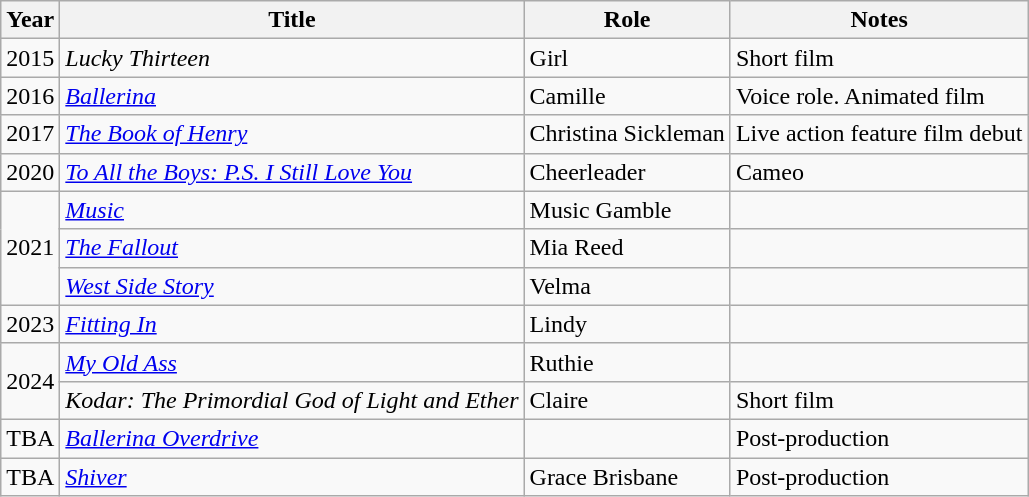<table class="wikitable">
<tr>
<th>Year</th>
<th>Title</th>
<th>Role</th>
<th>Notes</th>
</tr>
<tr>
<td>2015</td>
<td><em>Lucky Thirteen</em></td>
<td>Girl</td>
<td>Short film</td>
</tr>
<tr>
<td>2016</td>
<td><em><a href='#'>Ballerina</a></em></td>
<td>Camille</td>
<td>Voice role. Animated film</td>
</tr>
<tr>
<td>2017</td>
<td><em><a href='#'>The Book of Henry</a></em></td>
<td>Christina Sickleman</td>
<td>Live action feature film debut</td>
</tr>
<tr>
<td>2020</td>
<td><em><a href='#'>To All the Boys: P.S. I Still Love You</a></em></td>
<td>Cheerleader</td>
<td>Cameo</td>
</tr>
<tr>
<td rowspan="3" scope=row>2021</td>
<td><em><a href='#'>Music</a></em></td>
<td>Music Gamble</td>
<td></td>
</tr>
<tr>
<td><em><a href='#'>The Fallout</a></em></td>
<td>Mia Reed</td>
<td></td>
</tr>
<tr>
<td><em><a href='#'>West Side Story</a></em></td>
<td>Velma</td>
<td></td>
</tr>
<tr>
<td>2023</td>
<td><em><a href='#'>Fitting In</a></em></td>
<td>Lindy</td>
<td></td>
</tr>
<tr>
<td rowspan="2" scope=row>2024</td>
<td><em><a href='#'>My Old Ass</a></em></td>
<td>Ruthie</td>
<td></td>
</tr>
<tr>
<td><em>Kodar: The Primordial God of Light and Ether</em></td>
<td>Claire</td>
<td>Short film</td>
</tr>
<tr>
<td>TBA</td>
<td><em><a href='#'>Ballerina Overdrive</a></em></td>
<td></td>
<td>Post-production</td>
</tr>
<tr>
<td>TBA</td>
<td><em><a href='#'>Shiver</a></em></td>
<td>Grace Brisbane</td>
<td>Post-production</td>
</tr>
</table>
